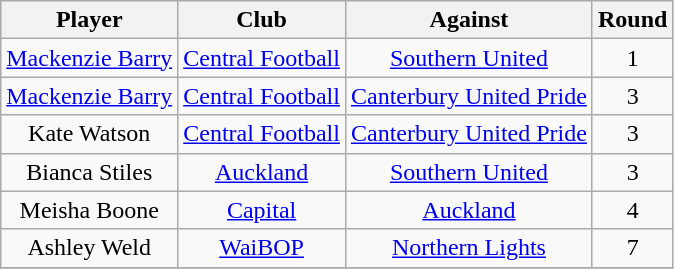<table class="wikitable" style="text-align:center;">
<tr>
<th>Player</th>
<th>Club</th>
<th>Against</th>
<th>Round</th>
</tr>
<tr>
<td><a href='#'>Mackenzie Barry</a></td>
<td><a href='#'>Central Football</a></td>
<td><a href='#'>Southern United</a></td>
<td>1</td>
</tr>
<tr>
<td><a href='#'>Mackenzie Barry</a></td>
<td><a href='#'>Central Football</a></td>
<td><a href='#'>Canterbury United Pride</a></td>
<td>3</td>
</tr>
<tr>
<td>Kate Watson</td>
<td><a href='#'>Central Football</a></td>
<td><a href='#'>Canterbury United Pride</a></td>
<td>3</td>
</tr>
<tr>
<td>Bianca Stiles</td>
<td><a href='#'>Auckland</a></td>
<td><a href='#'>Southern United</a></td>
<td>3</td>
</tr>
<tr>
<td>Meisha Boone</td>
<td><a href='#'>Capital</a></td>
<td><a href='#'>Auckland</a></td>
<td>4</td>
</tr>
<tr>
<td>Ashley Weld</td>
<td><a href='#'>WaiBOP</a></td>
<td><a href='#'>Northern Lights</a></td>
<td>7</td>
</tr>
<tr>
</tr>
</table>
